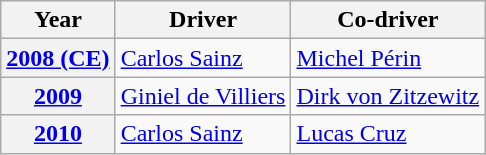<table class="wikitable" style="font-size:100%;">
<tr>
<th>Year</th>
<th>Driver</th>
<th>Co-driver</th>
</tr>
<tr>
<th><a href='#'>2008 (CE)</a></th>
<td> <a href='#'>Carlos Sainz</a></td>
<td> <a href='#'>Michel Périn</a></td>
</tr>
<tr>
<th><a href='#'>2009</a></th>
<td> <a href='#'>Giniel de Villiers</a></td>
<td> <a href='#'>Dirk von Zitzewitz</a></td>
</tr>
<tr>
<th><a href='#'>2010</a></th>
<td> <a href='#'>Carlos Sainz</a></td>
<td> <a href='#'>Lucas Cruz</a></td>
</tr>
</table>
